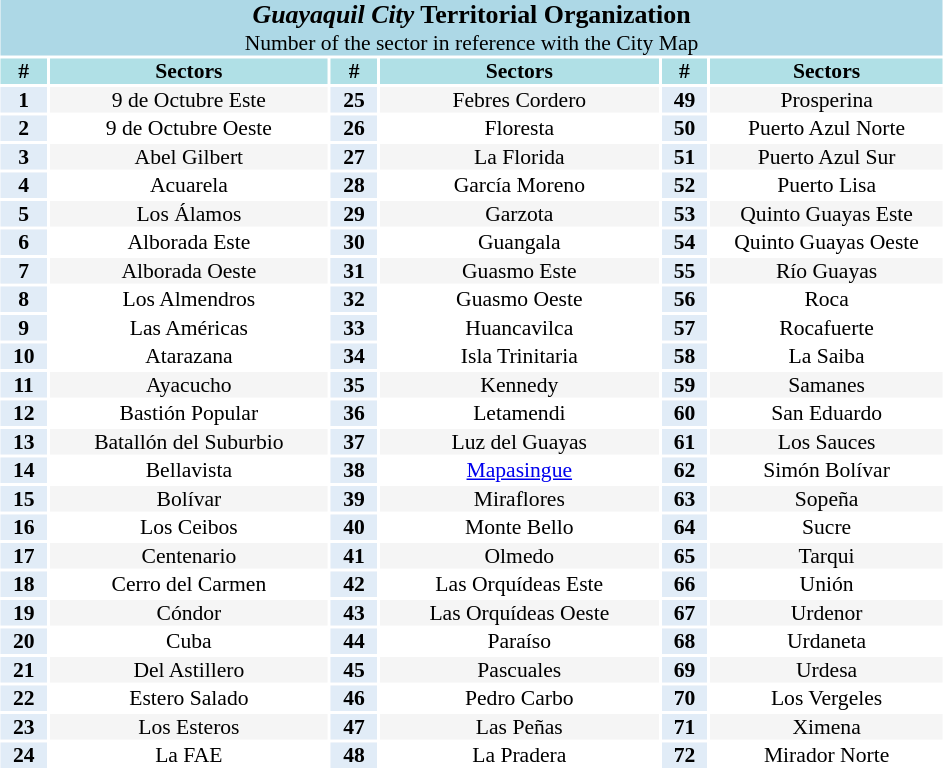<table class="toc" cellpadding="0" cellspacing="2" style="width:50%; text-align:center; margin-left:3px; font-size:90%;">
<tr>
<td style="background:#add8e6; text-align:center;" colspan="8"><strong><big><em>Guayaquil City</em> Territorial Organization</big></strong><br>Number of the sector in reference with the City Map</td>
</tr>
<tr style="background:#b0e0e6;">
<th style="width:5%;">#</th>
<th style="width:30%;">Sectors</th>
<th style="width:5%;">#</th>
<th style="width:30%;">Sectors</th>
<th style="width:5%;">#</th>
<th style="width:30%;">Sectors</th>
</tr>
<tr>
<td style="background:#e1ecf7;"><strong>1</strong></td>
<td style="background:#f5f5f5;">9 de Octubre Este</td>
<td style="background:#e1ecf7;"><strong>25</strong></td>
<td style="background:#f5f5f5;">Febres Cordero</td>
<td style="background:#e1ecf7;"><strong>49</strong></td>
<td style="background:#f5f5f5;">Prosperina</td>
</tr>
<tr>
<td style="background:#e1ecf7;"><strong>2</strong></td>
<td>9 de Octubre Oeste</td>
<td style="background:#e1ecf7;"><strong>26</strong></td>
<td>Floresta</td>
<td style="background:#e1ecf7;"><strong>50</strong></td>
<td>Puerto Azul Norte</td>
</tr>
<tr>
<td style="background:#e1ecf7;"><strong>3</strong></td>
<td style="background:#f5f5f5;">Abel Gilbert</td>
<td style="background:#e1ecf7;"><strong>27</strong></td>
<td style="background:#f5f5f5;">La Florida</td>
<td style="background:#e1ecf7;"><strong>51</strong></td>
<td style="background:#f5f5f5;">Puerto Azul Sur</td>
</tr>
<tr>
<td style="background:#e1ecf7;"><strong>4</strong></td>
<td>Acuarela</td>
<td style="background:#e1ecf7;"><strong>28</strong></td>
<td>García Moreno</td>
<td style="background:#e1ecf7;"><strong>52</strong></td>
<td>Puerto Lisa</td>
</tr>
<tr>
<td style="background:#e1ecf7;"><strong>5</strong></td>
<td style="background:#f5f5f5;">Los Álamos</td>
<td style="background:#e1ecf7;"><strong>29</strong></td>
<td style="background:#f5f5f5;">Garzota</td>
<td style="background:#e1ecf7;"><strong>53</strong></td>
<td style="background:#f5f5f5;">Quinto Guayas Este</td>
</tr>
<tr>
<td style="background:#e1ecf7;"><strong>6</strong></td>
<td>Alborada Este</td>
<td style="background:#e1ecf7;"><strong>30</strong></td>
<td>Guangala</td>
<td style="background:#e1ecf7;"><strong>54</strong></td>
<td>Quinto Guayas Oeste</td>
</tr>
<tr style="background:#f5f5f5;">
<td style="background:#e1ecf7;"><strong>7</strong></td>
<td>Alborada Oeste</td>
<td style="background:#e1ecf7;"><strong>31</strong></td>
<td>Guasmo Este</td>
<td style="background:#e1ecf7;"><strong>55</strong></td>
<td>Río Guayas</td>
</tr>
<tr>
<td style="background:#e1ecf7;"><strong>8</strong></td>
<td>Los Almendros</td>
<td style="background:#e1ecf7;"><strong>32</strong></td>
<td>Guasmo Oeste</td>
<td style="background:#e1ecf7;"><strong>56</strong></td>
<td>Roca</td>
</tr>
<tr>
<td style="background:#e1ecf7;"><strong>9</strong></td>
<td>Las Américas</td>
<td style="background:#e1ecf7;"><strong>33</strong></td>
<td>Huancavilca</td>
<td style="background:#e1ecf7;"><strong>57</strong></td>
<td>Rocafuerte</td>
</tr>
<tr>
<td style="background:#e1ecf7;"><strong>10</strong></td>
<td>Atarazana</td>
<td style="background:#e1ecf7;"><strong>34</strong></td>
<td>Isla Trinitaria</td>
<td style="background:#e1ecf7;"><strong>58</strong></td>
<td>La Saiba</td>
</tr>
<tr>
<td style="background:#e1ecf7;"><strong>11</strong></td>
<td style="background:#f5f5f5;">Ayacucho</td>
<td style="background:#e1ecf7;"><strong>35</strong></td>
<td style="background:#f5f5f5;">Kennedy</td>
<td style="background:#e1ecf7;"><strong>59</strong></td>
<td style="background:#f5f5f5;">Samanes</td>
</tr>
<tr>
<td style="background:#e1ecf7;"><strong>12</strong></td>
<td>Bastión Popular</td>
<td style="background:#e1ecf7;"><strong>36</strong></td>
<td>Letamendi</td>
<td style="background:#e1ecf7;"><strong>60</strong></td>
<td>San Eduardo</td>
</tr>
<tr>
<td style="background:#e1ecf7;"><strong>13</strong></td>
<td style="background:#f5f5f5;">Batallón del Suburbio</td>
<td style="background:#e1ecf7;"><strong>37</strong></td>
<td style="background:#f5f5f5;">Luz del Guayas</td>
<td style="background:#e1ecf7;"><strong>61</strong></td>
<td style="background:#f5f5f5;">Los Sauces</td>
</tr>
<tr>
<td style="background:#e1ecf7;"><strong>14</strong></td>
<td>Bellavista</td>
<td style="background:#e1ecf7;"><strong>38</strong></td>
<td><a href='#'>Mapasingue</a></td>
<td style="background:#e1ecf7;"><strong>62</strong></td>
<td>Simón Bolívar</td>
</tr>
<tr>
<td style="background:#e1ecf7;"><strong>15</strong></td>
<td style="background:#f5f5f5;">Bolívar</td>
<td style="background:#e1ecf7;"><strong>39</strong></td>
<td style="background:#f5f5f5;">Miraflores</td>
<td style="background:#e1ecf7;"><strong>63</strong></td>
<td style="background:#f5f5f5;">Sopeña</td>
</tr>
<tr>
<td style="background:#e1ecf7;"><strong>16</strong></td>
<td>Los Ceibos</td>
<td style="background:#e1ecf7;"><strong>40</strong></td>
<td>Monte Bello</td>
<td style="background:#e1ecf7;"><strong>64</strong></td>
<td>Sucre</td>
</tr>
<tr>
<td style="background:#e1ecf7;"><strong>17</strong></td>
<td style="background:#f5f5f5;">Centenario</td>
<td style="background:#e1ecf7;"><strong>41</strong></td>
<td style="background:#f5f5f5;">Olmedo</td>
<td style="background:#e1ecf7;"><strong>65</strong></td>
<td style="background:#f5f5f5;">Tarqui</td>
</tr>
<tr>
<td style="background:#e1ecf7;"><strong>18</strong></td>
<td>Cerro del Carmen</td>
<td style="background:#e1ecf7;"><strong>42</strong></td>
<td>Las Orquídeas Este</td>
<td style="background:#e1ecf7;"><strong>66</strong></td>
<td>Unión</td>
</tr>
<tr>
<td style="background:#e1ecf7;"><strong>19</strong></td>
<td style="background:#f5f5f5;">Cóndor</td>
<td style="background:#e1ecf7;"><strong>43</strong></td>
<td style="background:#f5f5f5;">Las Orquídeas Oeste</td>
<td style="background:#e1ecf7;"><strong>67</strong></td>
<td style="background:#f5f5f5;">Urdenor</td>
</tr>
<tr>
<td style="background:#e1ecf7;"><strong>20</strong></td>
<td>Cuba</td>
<td style="background:#e1ecf7;"><strong>44</strong></td>
<td>Paraíso</td>
<td style="background:#e1ecf7;"><strong>68</strong></td>
<td>Urdaneta</td>
</tr>
<tr>
<td style="background:#e1ecf7;"><strong>21</strong></td>
<td style="background:#f5f5f5;">Del Astillero</td>
<td style="background:#e1ecf7;"><strong>45</strong></td>
<td style="background:#f5f5f5;">Pascuales</td>
<td style="background:#e1ecf7;"><strong>69</strong></td>
<td style="background:#f5f5f5;">Urdesa</td>
</tr>
<tr>
<td style="background:#e1ecf7;"><strong>22</strong></td>
<td>Estero Salado</td>
<td style="background:#e1ecf7;"><strong>46</strong></td>
<td>Pedro Carbo</td>
<td style="background:#e1ecf7;"><strong>70</strong></td>
<td>Los Vergeles</td>
</tr>
<tr>
<td style="background:#e1ecf7;"><strong>23</strong></td>
<td style="background:#f5f5f5;">Los Esteros</td>
<td style="background:#e1ecf7;"><strong>47</strong></td>
<td style="background:#f5f5f5;">Las Peñas</td>
<td style="background:#e1ecf7;"><strong>71</strong></td>
<td style="background:#f5f5f5;">Ximena</td>
</tr>
<tr>
<td style="background:#e1ecf7;"><strong>24</strong></td>
<td>La FAE</td>
<td style="background:#e1ecf7;"><strong>48</strong></td>
<td>La Pradera</td>
<td style="background:#e1ecf7;"><strong>72</strong></td>
<td>Mirador Norte</td>
</tr>
</table>
